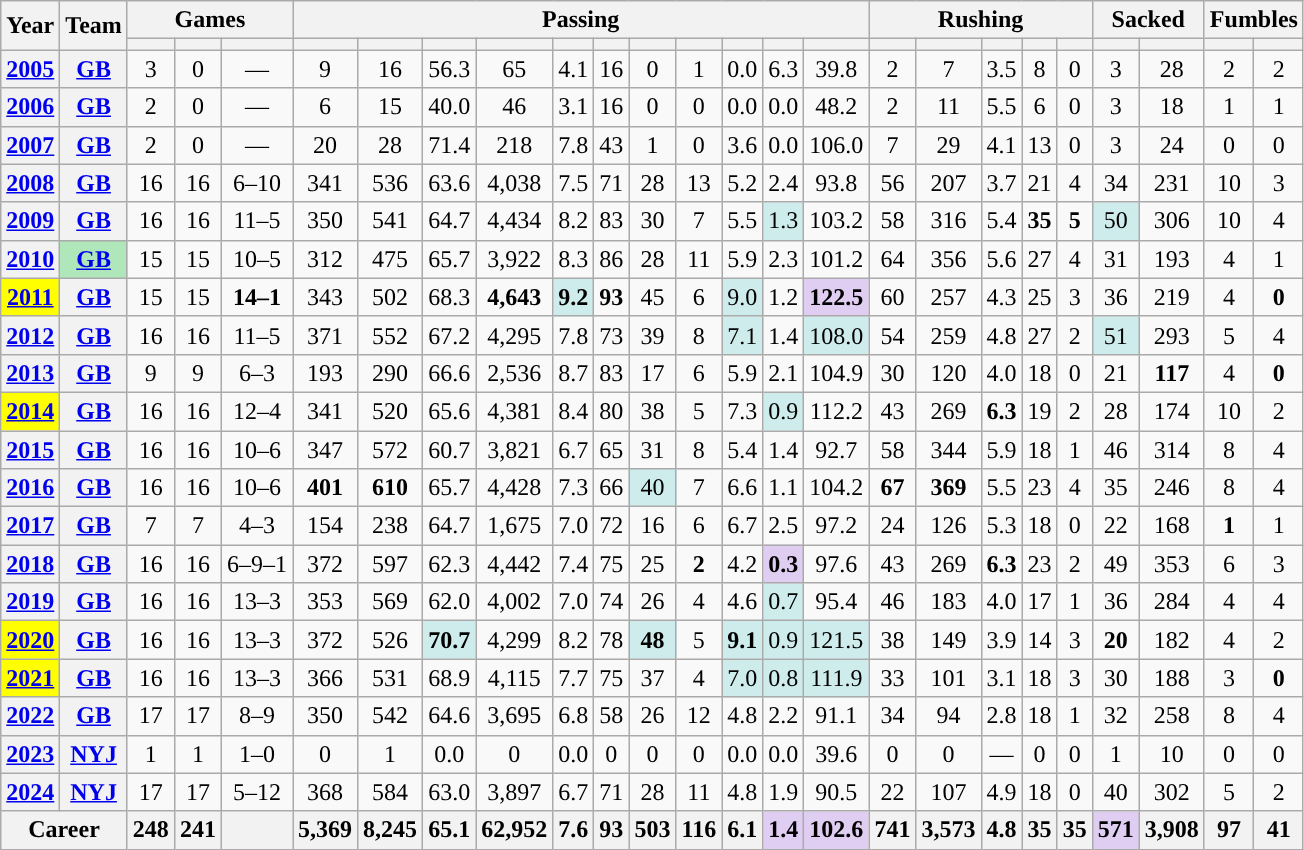<table class="wikitable" style="text-align:center;">
<tr>
<th rowspan="2">Year</th>
<th rowspan="2">Team</th>
<th colspan="3">Games</th>
<th colspan="11">Passing</th>
<th colspan="5">Rushing</th>
<th colspan="2">Sacked</th>
<th colspan="2">Fumbles</th>
</tr>
<tr>
<th></th>
<th></th>
<th></th>
<th></th>
<th></th>
<th></th>
<th></th>
<th></th>
<th></th>
<th></th>
<th></th>
<th></th>
<th></th>
<th></th>
<th></th>
<th></th>
<th></th>
<th></th>
<th></th>
<th></th>
<th></th>
<th></th>
<th></th>
</tr>
<tr>
<th><a href='#'>2005</a></th>
<th><a href='#'>GB</a></th>
<td>3</td>
<td>0</td>
<td>—</td>
<td>9</td>
<td>16</td>
<td>56.3</td>
<td>65</td>
<td>4.1</td>
<td>16</td>
<td>0</td>
<td>1</td>
<td>0.0</td>
<td>6.3</td>
<td>39.8</td>
<td>2</td>
<td>7</td>
<td>3.5</td>
<td>8</td>
<td>0</td>
<td>3</td>
<td>28</td>
<td>2</td>
<td>2</td>
</tr>
<tr>
<th><a href='#'>2006</a></th>
<th><a href='#'>GB</a></th>
<td>2</td>
<td>0</td>
<td>—</td>
<td>6</td>
<td>15</td>
<td>40.0</td>
<td>46</td>
<td>3.1</td>
<td>16</td>
<td>0</td>
<td>0</td>
<td>0.0</td>
<td>0.0</td>
<td>48.2</td>
<td>2</td>
<td>11</td>
<td>5.5</td>
<td>6</td>
<td>0</td>
<td>3</td>
<td>18</td>
<td>1</td>
<td>1</td>
</tr>
<tr>
<th><a href='#'>2007</a></th>
<th><a href='#'>GB</a></th>
<td>2</td>
<td>0</td>
<td>—</td>
<td>20</td>
<td>28</td>
<td>71.4</td>
<td>218</td>
<td>7.8</td>
<td>43</td>
<td>1</td>
<td>0</td>
<td>3.6</td>
<td>0.0</td>
<td>106.0</td>
<td>7</td>
<td>29</td>
<td>4.1</td>
<td>13</td>
<td>0</td>
<td>3</td>
<td>24</td>
<td>0</td>
<td>0</td>
</tr>
<tr>
<th><a href='#'>2008</a></th>
<th><a href='#'>GB</a></th>
<td>16</td>
<td>16</td>
<td>6–10</td>
<td>341</td>
<td>536</td>
<td>63.6</td>
<td>4,038</td>
<td>7.5</td>
<td>71</td>
<td>28</td>
<td>13</td>
<td>5.2</td>
<td>2.4</td>
<td>93.8</td>
<td>56</td>
<td>207</td>
<td>3.7</td>
<td>21</td>
<td>4</td>
<td>34</td>
<td>231</td>
<td>10</td>
<td>3</td>
</tr>
<tr>
<th><a href='#'>2009</a></th>
<th><a href='#'>GB</a></th>
<td>16</td>
<td>16</td>
<td>11–5</td>
<td>350</td>
<td>541</td>
<td>64.7</td>
<td>4,434</td>
<td>8.2</td>
<td>83</td>
<td>30</td>
<td>7</td>
<td>5.5</td>
<td style="background:#cfecec;">1.3</td>
<td>103.2</td>
<td>58</td>
<td>316</td>
<td>5.4</td>
<td><strong>35</strong></td>
<td><strong>5</strong></td>
<td style="background:#cfecec;">50</td>
<td>306</td>
<td>10</td>
<td>4</td>
</tr>
<tr>
<th><a href='#'>2010</a></th>
<th style="background:#afe6ba;"><a href='#'>GB</a></th>
<td>15</td>
<td>15</td>
<td>10–5</td>
<td>312</td>
<td>475</td>
<td>65.7</td>
<td>3,922</td>
<td>8.3</td>
<td>86</td>
<td>28</td>
<td>11</td>
<td>5.9</td>
<td>2.3</td>
<td>101.2</td>
<td>64</td>
<td>356</td>
<td>5.6</td>
<td>27</td>
<td>4</td>
<td>31</td>
<td>193</td>
<td>4</td>
<td>1</td>
</tr>
<tr>
<th style="background:#ff0;"><a href='#'>2011</a></th>
<th><a href='#'>GB</a></th>
<td>15</td>
<td>15</td>
<td><strong>14–1</strong></td>
<td>343</td>
<td>502</td>
<td>68.3</td>
<td><strong>4,643</strong></td>
<td style="background:#cfecec;"><strong>9.2</strong></td>
<td><strong>93</strong></td>
<td>45</td>
<td>6</td>
<td style="background:#cfecec;">9.0</td>
<td>1.2</td>
<td style="background:#e0cef2;"><strong>122.5</strong></td>
<td>60</td>
<td>257</td>
<td>4.3</td>
<td>25</td>
<td>3</td>
<td>36</td>
<td>219</td>
<td>4</td>
<td><strong>0</strong></td>
</tr>
<tr>
<th><a href='#'>2012</a></th>
<th><a href='#'>GB</a></th>
<td>16</td>
<td>16</td>
<td>11–5</td>
<td>371</td>
<td>552</td>
<td>67.2</td>
<td>4,295</td>
<td>7.8</td>
<td>73</td>
<td>39</td>
<td>8</td>
<td style="background:#cfecec;">7.1</td>
<td>1.4</td>
<td style="background:#cfecec;">108.0</td>
<td>54</td>
<td>259</td>
<td>4.8</td>
<td>27</td>
<td>2</td>
<td style="background:#cfecec;">51</td>
<td>293</td>
<td>5</td>
<td>4</td>
</tr>
<tr>
<th><a href='#'>2013</a></th>
<th><a href='#'>GB</a></th>
<td>9</td>
<td>9</td>
<td>6–3</td>
<td>193</td>
<td>290</td>
<td>66.6</td>
<td>2,536</td>
<td>8.7</td>
<td>83</td>
<td>17</td>
<td>6</td>
<td>5.9</td>
<td>2.1</td>
<td>104.9</td>
<td>30</td>
<td>120</td>
<td>4.0</td>
<td>18</td>
<td>0</td>
<td>21</td>
<td><strong>117</strong></td>
<td>4</td>
<td><strong>0</strong></td>
</tr>
<tr>
<th style="background:#ff0;"><a href='#'>2014</a></th>
<th><a href='#'>GB</a></th>
<td>16</td>
<td>16</td>
<td>12–4</td>
<td>341</td>
<td>520</td>
<td>65.6</td>
<td>4,381</td>
<td>8.4</td>
<td>80</td>
<td>38</td>
<td>5</td>
<td>7.3</td>
<td style="background:#cfecec;">0.9</td>
<td>112.2</td>
<td>43</td>
<td>269</td>
<td><strong>6.3</strong></td>
<td>19</td>
<td>2</td>
<td>28</td>
<td>174</td>
<td>10</td>
<td>2</td>
</tr>
<tr>
<th><a href='#'>2015</a></th>
<th><a href='#'>GB</a></th>
<td>16</td>
<td>16</td>
<td>10–6</td>
<td>347</td>
<td>572</td>
<td>60.7</td>
<td>3,821</td>
<td>6.7</td>
<td>65</td>
<td>31</td>
<td>8</td>
<td>5.4</td>
<td>1.4</td>
<td>92.7</td>
<td>58</td>
<td>344</td>
<td>5.9</td>
<td>18</td>
<td>1</td>
<td>46</td>
<td>314</td>
<td>8</td>
<td>4</td>
</tr>
<tr>
<th><a href='#'>2016</a></th>
<th><a href='#'>GB</a></th>
<td>16</td>
<td>16</td>
<td>10–6</td>
<td><strong>401</strong></td>
<td><strong>610</strong></td>
<td>65.7</td>
<td>4,428</td>
<td>7.3</td>
<td>66</td>
<td style="background:#cfecec;">40</td>
<td>7</td>
<td>6.6</td>
<td>1.1</td>
<td>104.2</td>
<td><strong>67</strong></td>
<td><strong>369</strong></td>
<td>5.5</td>
<td>23</td>
<td>4</td>
<td>35</td>
<td>246</td>
<td>8</td>
<td>4</td>
</tr>
<tr>
<th><a href='#'>2017</a></th>
<th><a href='#'>GB</a></th>
<td>7</td>
<td>7</td>
<td>4–3</td>
<td>154</td>
<td>238</td>
<td>64.7</td>
<td>1,675</td>
<td>7.0</td>
<td>72</td>
<td>16</td>
<td>6</td>
<td>6.7</td>
<td>2.5</td>
<td>97.2</td>
<td>24</td>
<td>126</td>
<td>5.3</td>
<td>18</td>
<td>0</td>
<td>22</td>
<td>168</td>
<td><strong>1</strong></td>
<td>1</td>
</tr>
<tr>
<th><a href='#'>2018</a></th>
<th><a href='#'>GB</a></th>
<td>16</td>
<td>16</td>
<td>6–9–1</td>
<td>372</td>
<td>597</td>
<td>62.3</td>
<td>4,442</td>
<td>7.4</td>
<td>75</td>
<td>25</td>
<td><strong>2</strong></td>
<td>4.2</td>
<td style="background:#e0cef2;"><strong>0.3</strong></td>
<td>97.6</td>
<td>43</td>
<td>269</td>
<td><strong>6.3</strong></td>
<td>23</td>
<td>2</td>
<td>49</td>
<td>353</td>
<td>6</td>
<td>3</td>
</tr>
<tr>
<th><a href='#'>2019</a></th>
<th><a href='#'>GB</a></th>
<td>16</td>
<td>16</td>
<td>13–3</td>
<td>353</td>
<td>569</td>
<td>62.0</td>
<td>4,002</td>
<td>7.0</td>
<td>74</td>
<td>26</td>
<td>4</td>
<td>4.6</td>
<td style="background:#cfecec;">0.7</td>
<td>95.4</td>
<td>46</td>
<td>183</td>
<td>4.0</td>
<td>17</td>
<td>1</td>
<td>36</td>
<td>284</td>
<td>4</td>
<td>4</td>
</tr>
<tr>
<th style="background:#ff0;"><a href='#'>2020</a></th>
<th><a href='#'>GB</a></th>
<td>16</td>
<td>16</td>
<td>13–3</td>
<td>372</td>
<td>526</td>
<td style="background:#cfecec;"><strong>70.7</strong></td>
<td>4,299</td>
<td>8.2</td>
<td>78</td>
<td style="background:#cfecec;"><strong>48</strong></td>
<td>5</td>
<td style="background:#cfecec;"><strong>9.1</strong></td>
<td style="background:#cfecec;">0.9</td>
<td style="background:#cfecec;">121.5</td>
<td>38</td>
<td>149</td>
<td>3.9</td>
<td>14</td>
<td>3</td>
<td><strong>20</strong></td>
<td>182</td>
<td>4</td>
<td>2</td>
</tr>
<tr>
<th style="background:#ff0;"><a href='#'>2021</a></th>
<th><a href='#'>GB</a></th>
<td>16</td>
<td>16</td>
<td>13–3</td>
<td>366</td>
<td>531</td>
<td>68.9</td>
<td>4,115</td>
<td>7.7</td>
<td>75</td>
<td>37</td>
<td>4</td>
<td style="background:#cfecec;">7.0</td>
<td style="background:#cfecec;">0.8</td>
<td style="background:#cfecec;">111.9</td>
<td>33</td>
<td>101</td>
<td>3.1</td>
<td>18</td>
<td>3</td>
<td>30</td>
<td>188</td>
<td>3</td>
<td><strong>0</strong></td>
</tr>
<tr>
<th><a href='#'>2022</a></th>
<th><a href='#'>GB</a></th>
<td>17</td>
<td>17</td>
<td>8–9</td>
<td>350</td>
<td>542</td>
<td>64.6</td>
<td>3,695</td>
<td>6.8</td>
<td>58</td>
<td>26</td>
<td>12</td>
<td>4.8</td>
<td>2.2</td>
<td>91.1</td>
<td>34</td>
<td>94</td>
<td>2.8</td>
<td>18</td>
<td>1</td>
<td>32</td>
<td>258</td>
<td>8</td>
<td>4</td>
</tr>
<tr>
<th><a href='#'>2023</a></th>
<th><a href='#'>NYJ</a></th>
<td>1</td>
<td>1</td>
<td>1–0</td>
<td>0</td>
<td>1</td>
<td>0.0</td>
<td>0</td>
<td>0.0</td>
<td>0</td>
<td>0</td>
<td>0</td>
<td>0.0</td>
<td>0.0</td>
<td>39.6</td>
<td>0</td>
<td>0</td>
<td>—</td>
<td>0</td>
<td>0</td>
<td>1</td>
<td>10</td>
<td>0</td>
<td>0</td>
</tr>
<tr>
<th><a href='#'>2024</a></th>
<th><a href='#'>NYJ</a></th>
<td>17</td>
<td>17</td>
<td>5–12</td>
<td>368</td>
<td>584</td>
<td>63.0</td>
<td>3,897</td>
<td>6.7</td>
<td>71</td>
<td>28</td>
<td>11</td>
<td>4.8</td>
<td>1.9</td>
<td>90.5</td>
<td>22</td>
<td>107</td>
<td>4.9</td>
<td>18</td>
<td>0</td>
<td>40</td>
<td>302</td>
<td>5</td>
<td>2</td>
</tr>
<tr>
<th colspan="2">Career</th>
<th>248</th>
<th>241</th>
<th></th>
<th>5,369</th>
<th>8,245</th>
<th>65.1</th>
<th>62,952</th>
<th>7.6</th>
<th>93</th>
<th>503</th>
<th>116</th>
<th>6.1</th>
<th style="background:#e0cef2;">1.4</th>
<th style="background:#e0cef2;">102.6</th>
<th>741</th>
<th>3,573</th>
<th>4.8</th>
<th>35</th>
<th>35</th>
<th style="background:#e0cef2;">571</th>
<th>3,908</th>
<th>97</th>
<th>41</th>
</tr>
</table>
